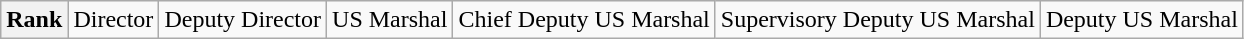<table class="wikitable">
<tr style="text-align:center;">
<th>Rank</th>
<td>Director</td>
<td>Deputy Director</td>
<td>US Marshal</td>
<td>Chief Deputy US Marshal</td>
<td>Supervisory Deputy US Marshal</td>
<td>Deputy US Marshal</td>
</tr>
</table>
